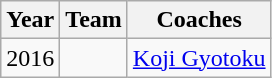<table class="wikitable">
<tr>
<th>Year</th>
<th>Team</th>
<th>Coaches</th>
</tr>
<tr>
<td>2016</td>
<td></td>
<td> <a href='#'>Koji Gyotoku</a></td>
</tr>
</table>
